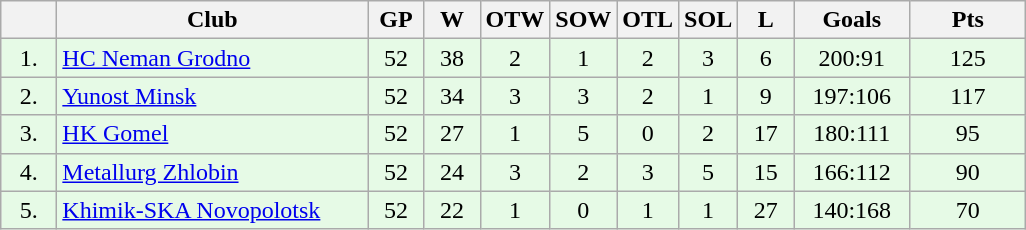<table class="wikitable" style="text-align: center">
<tr>
<th width="30"></th>
<th width="200">Club</th>
<th width="30">GP</th>
<th width="30">W</th>
<th width="30">OTW</th>
<th width="30">SOW</th>
<th width="30">OTL</th>
<th width="30">SOL</th>
<th width="30">L</th>
<th width="70">Goals</th>
<th width="70">Pts</th>
</tr>
<tr bgcolor="#e6fae6">
<td>1.</td>
<td align="left"> <a href='#'>HC Neman Grodno</a></td>
<td>52</td>
<td>38</td>
<td>2</td>
<td>1</td>
<td>2</td>
<td>3</td>
<td>6</td>
<td>200:91</td>
<td>125</td>
</tr>
<tr bgcolor="#e6fae6">
<td>2.</td>
<td align="left"> <a href='#'>Yunost Minsk</a></td>
<td>52</td>
<td>34</td>
<td>3</td>
<td>3</td>
<td>2</td>
<td>1</td>
<td>9</td>
<td>197:106</td>
<td>117</td>
</tr>
<tr bgcolor="#e6fae6">
<td>3.</td>
<td align="left"> <a href='#'>HK Gomel</a></td>
<td>52</td>
<td>27</td>
<td>1</td>
<td>5</td>
<td>0</td>
<td>2</td>
<td>17</td>
<td>180:111</td>
<td>95</td>
</tr>
<tr bgcolor="#e6fae6">
<td>4.</td>
<td align="left"> <a href='#'>Metallurg Zhlobin</a></td>
<td>52</td>
<td>24</td>
<td>3</td>
<td>2</td>
<td>3</td>
<td>5</td>
<td>15</td>
<td>166:112</td>
<td>90</td>
</tr>
<tr bgcolor="#e6fae6">
<td>5.</td>
<td align="left"> <a href='#'>Khimik-SKA Novopolotsk</a></td>
<td>52</td>
<td>22</td>
<td>1</td>
<td>0</td>
<td>1</td>
<td>1</td>
<td>27</td>
<td>140:168</td>
<td>70</td>
</tr>
</table>
